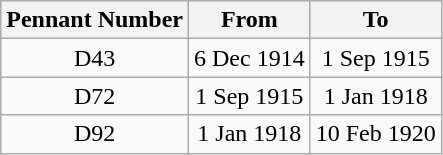<table class="wikitable" style="text-align:center">
<tr>
<th>Pennant Number</th>
<th>From</th>
<th>To</th>
</tr>
<tr>
<td>D43</td>
<td>6 Dec 1914</td>
<td>1 Sep 1915</td>
</tr>
<tr>
<td>D72</td>
<td>1 Sep 1915</td>
<td>1 Jan 1918</td>
</tr>
<tr>
<td>D92</td>
<td>1 Jan 1918</td>
<td>10 Feb 1920</td>
</tr>
</table>
